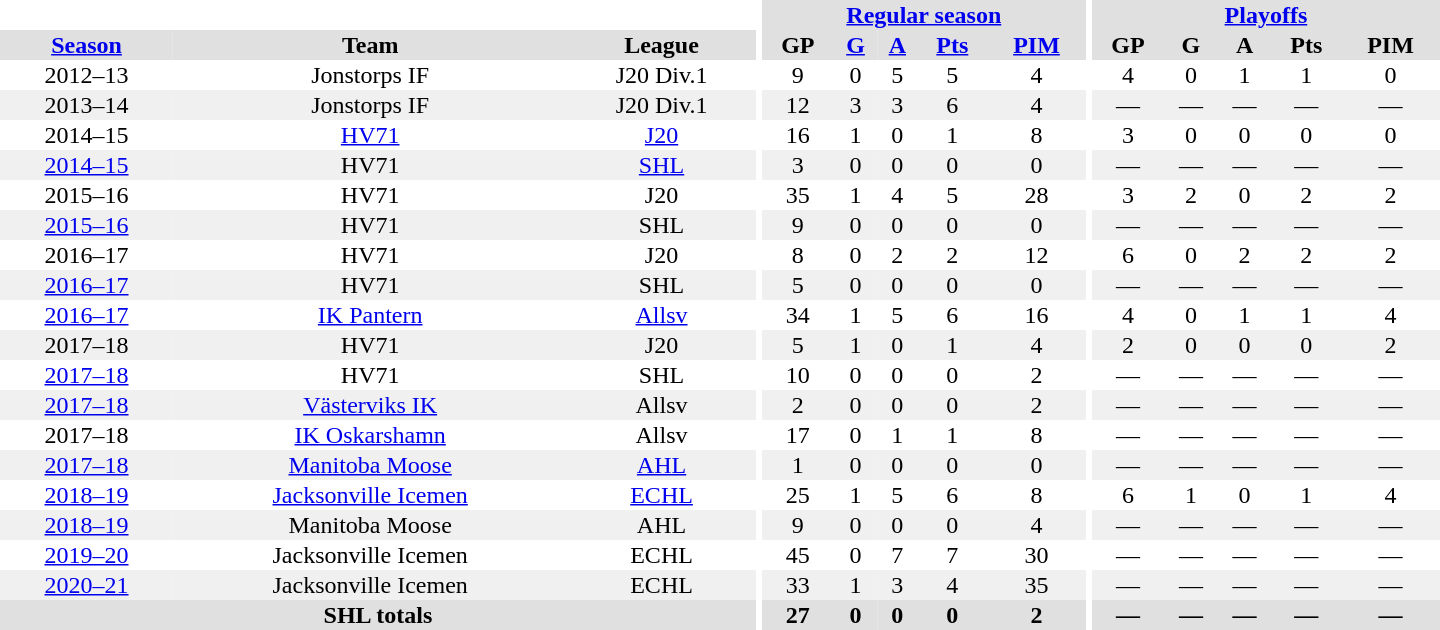<table border="0" cellpadding="1" cellspacing="0" style="text-align:center; width:60em">
<tr bgcolor="#e0e0e0">
<th colspan="3" bgcolor="#ffffff"></th>
<th rowspan="99" bgcolor="#ffffff"></th>
<th colspan="5"><a href='#'>Regular season</a></th>
<th rowspan="99" bgcolor="#ffffff"></th>
<th colspan="5"><a href='#'>Playoffs</a></th>
</tr>
<tr bgcolor="#e0e0e0">
<th><a href='#'>Season</a></th>
<th>Team</th>
<th>League</th>
<th>GP</th>
<th><a href='#'>G</a></th>
<th><a href='#'>A</a></th>
<th><a href='#'>Pts</a></th>
<th><a href='#'>PIM</a></th>
<th>GP</th>
<th>G</th>
<th>A</th>
<th>Pts</th>
<th>PIM</th>
</tr>
<tr>
<td>2012–13</td>
<td>Jonstorps IF</td>
<td>J20 Div.1</td>
<td>9</td>
<td>0</td>
<td>5</td>
<td>5</td>
<td>4</td>
<td>4</td>
<td>0</td>
<td>1</td>
<td>1</td>
<td>0</td>
</tr>
<tr bgcolor="#f0f0f0">
<td>2013–14</td>
<td>Jonstorps IF</td>
<td>J20 Div.1</td>
<td>12</td>
<td>3</td>
<td>3</td>
<td>6</td>
<td>4</td>
<td>—</td>
<td>—</td>
<td>—</td>
<td>—</td>
<td>—</td>
</tr>
<tr>
<td>2014–15</td>
<td><a href='#'>HV71</a></td>
<td><a href='#'>J20</a></td>
<td>16</td>
<td>1</td>
<td>0</td>
<td>1</td>
<td>8</td>
<td>3</td>
<td>0</td>
<td>0</td>
<td>0</td>
<td>0</td>
</tr>
<tr bgcolor="#f0f0f0">
<td><a href='#'>2014–15</a></td>
<td>HV71</td>
<td><a href='#'>SHL</a></td>
<td>3</td>
<td>0</td>
<td>0</td>
<td>0</td>
<td>0</td>
<td>—</td>
<td>—</td>
<td>—</td>
<td>—</td>
<td>—</td>
</tr>
<tr>
<td>2015–16</td>
<td>HV71</td>
<td>J20</td>
<td>35</td>
<td>1</td>
<td>4</td>
<td>5</td>
<td>28</td>
<td>3</td>
<td>2</td>
<td>0</td>
<td>2</td>
<td>2</td>
</tr>
<tr bgcolor="#f0f0f0">
<td><a href='#'>2015–16</a></td>
<td>HV71</td>
<td>SHL</td>
<td>9</td>
<td>0</td>
<td>0</td>
<td>0</td>
<td>0</td>
<td>—</td>
<td>—</td>
<td>—</td>
<td>—</td>
<td>—</td>
</tr>
<tr>
<td>2016–17</td>
<td>HV71</td>
<td>J20</td>
<td>8</td>
<td>0</td>
<td>2</td>
<td>2</td>
<td>12</td>
<td>6</td>
<td>0</td>
<td>2</td>
<td>2</td>
<td>2</td>
</tr>
<tr bgcolor="#f0f0f0">
<td><a href='#'>2016–17</a></td>
<td>HV71</td>
<td>SHL</td>
<td>5</td>
<td>0</td>
<td>0</td>
<td>0</td>
<td>0</td>
<td>—</td>
<td>—</td>
<td>—</td>
<td>—</td>
<td>—</td>
</tr>
<tr>
<td><a href='#'>2016–17</a></td>
<td><a href='#'>IK Pantern</a></td>
<td><a href='#'>Allsv</a></td>
<td>34</td>
<td>1</td>
<td>5</td>
<td>6</td>
<td>16</td>
<td>4</td>
<td>0</td>
<td>1</td>
<td>1</td>
<td>4</td>
</tr>
<tr bgcolor="#f0f0f0">
<td>2017–18</td>
<td>HV71</td>
<td>J20</td>
<td>5</td>
<td>1</td>
<td>0</td>
<td>1</td>
<td>4</td>
<td>2</td>
<td>0</td>
<td>0</td>
<td>0</td>
<td>2</td>
</tr>
<tr>
<td><a href='#'>2017–18</a></td>
<td>HV71</td>
<td>SHL</td>
<td>10</td>
<td>0</td>
<td>0</td>
<td>0</td>
<td>2</td>
<td>—</td>
<td>—</td>
<td>—</td>
<td>—</td>
<td>—</td>
</tr>
<tr bgcolor="#f0f0f0">
<td><a href='#'>2017–18</a></td>
<td><a href='#'>Västerviks IK</a></td>
<td>Allsv</td>
<td>2</td>
<td>0</td>
<td>0</td>
<td>0</td>
<td>2</td>
<td>—</td>
<td>—</td>
<td>—</td>
<td>—</td>
<td>—</td>
</tr>
<tr>
<td>2017–18</td>
<td><a href='#'>IK Oskarshamn</a></td>
<td>Allsv</td>
<td>17</td>
<td>0</td>
<td>1</td>
<td>1</td>
<td>8</td>
<td>—</td>
<td>—</td>
<td>—</td>
<td>—</td>
<td>—</td>
</tr>
<tr bgcolor="#f0f0f0">
<td><a href='#'>2017–18</a></td>
<td><a href='#'>Manitoba Moose</a></td>
<td><a href='#'>AHL</a></td>
<td>1</td>
<td>0</td>
<td>0</td>
<td>0</td>
<td>0</td>
<td>—</td>
<td>—</td>
<td>—</td>
<td>—</td>
<td>—</td>
</tr>
<tr>
<td><a href='#'>2018–19</a></td>
<td><a href='#'>Jacksonville Icemen</a></td>
<td><a href='#'>ECHL</a></td>
<td>25</td>
<td>1</td>
<td>5</td>
<td>6</td>
<td>8</td>
<td>6</td>
<td>1</td>
<td>0</td>
<td>1</td>
<td>4</td>
</tr>
<tr bgcolor="#f0f0f0">
<td><a href='#'>2018–19</a></td>
<td>Manitoba Moose</td>
<td>AHL</td>
<td>9</td>
<td>0</td>
<td>0</td>
<td>0</td>
<td>4</td>
<td>—</td>
<td>—</td>
<td>—</td>
<td>—</td>
<td>—</td>
</tr>
<tr>
<td><a href='#'>2019–20</a></td>
<td>Jacksonville Icemen</td>
<td>ECHL</td>
<td>45</td>
<td>0</td>
<td>7</td>
<td>7</td>
<td>30</td>
<td>—</td>
<td>—</td>
<td>—</td>
<td>—</td>
<td>—</td>
</tr>
<tr bgcolor="#f0f0f0">
<td><a href='#'>2020–21</a></td>
<td>Jacksonville Icemen</td>
<td>ECHL</td>
<td>33</td>
<td>1</td>
<td>3</td>
<td>4</td>
<td>35</td>
<td>—</td>
<td>—</td>
<td>—</td>
<td>—</td>
<td>—</td>
</tr>
<tr bgcolor="#e0e0e0">
<th colspan="3">SHL totals</th>
<th>27</th>
<th>0</th>
<th>0</th>
<th>0</th>
<th>2</th>
<th>—</th>
<th>—</th>
<th>—</th>
<th>—</th>
<th>—</th>
</tr>
</table>
